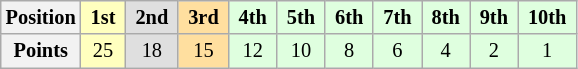<table class="wikitable" style="font-size:85%; text-align:center">
<tr>
<th>Position</th>
<td style="background:#ffffbf"> <strong>1st</strong> </td>
<td style="background:#dfdfdf"> <strong>2nd</strong> </td>
<td style="background:#ffdf9f"> <strong>3rd</strong> </td>
<td style="background:#dfffdf"> <strong>4th</strong> </td>
<td style="background:#dfffdf"> <strong>5th</strong> </td>
<td style="background:#dfffdf"> <strong>6th</strong> </td>
<td style="background:#dfffdf"> <strong>7th</strong> </td>
<td style="background:#dfffdf"> <strong>8th</strong> </td>
<td style="background:#dfffdf"> <strong>9th</strong> </td>
<td style="background:#dfffdf"> <strong>10th</strong> </td>
</tr>
<tr>
<th>Points</th>
<td style="background:#ffffbf">25</td>
<td style="background:#dfdfdf">18</td>
<td style="background:#ffdf9f">15</td>
<td style="background:#dfffdf">12</td>
<td style="background:#dfffdf">10</td>
<td style="background:#dfffdf">8</td>
<td style="background:#dfffdf">6</td>
<td style="background:#dfffdf">4</td>
<td style="background:#dfffdf">2</td>
<td style="background:#dfffdf">1</td>
</tr>
</table>
